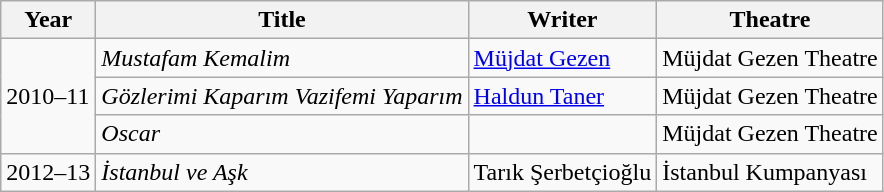<table class="wikitable">
<tr>
<th>Year</th>
<th>Title</th>
<th>Writer</th>
<th>Theatre</th>
</tr>
<tr>
<td rowspan=3>2010–11</td>
<td><em>Mustafam Kemalim</em></td>
<td><a href='#'>Müjdat Gezen</a></td>
<td>Müjdat Gezen Theatre</td>
</tr>
<tr>
<td><em>Gözlerimi Kaparım Vazifemi Yaparım</em></td>
<td><a href='#'>Haldun Taner</a></td>
<td>Müjdat Gezen Theatre</td>
</tr>
<tr>
<td><em>Oscar</em></td>
<td></td>
<td>Müjdat Gezen Theatre</td>
</tr>
<tr>
<td>2012–13</td>
<td><em>İstanbul ve Aşk</em></td>
<td>Tarık Şerbetçioğlu</td>
<td>İstanbul Kumpanyası</td>
</tr>
</table>
